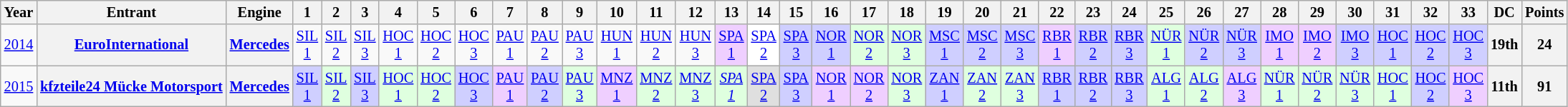<table class="wikitable" style="text-align:center; font-size:85%">
<tr>
<th>Year</th>
<th>Entrant</th>
<th>Engine</th>
<th>1</th>
<th>2</th>
<th>3</th>
<th>4</th>
<th>5</th>
<th>6</th>
<th>7</th>
<th>8</th>
<th>9</th>
<th>10</th>
<th>11</th>
<th>12</th>
<th>13</th>
<th>14</th>
<th>15</th>
<th>16</th>
<th>17</th>
<th>18</th>
<th>19</th>
<th>20</th>
<th>21</th>
<th>22</th>
<th>23</th>
<th>24</th>
<th>25</th>
<th>26</th>
<th>27</th>
<th>28</th>
<th>29</th>
<th>30</th>
<th>31</th>
<th>32</th>
<th>33</th>
<th>DC</th>
<th>Points</th>
</tr>
<tr>
<td><a href='#'>2014</a></td>
<th nowrap><a href='#'>EuroInternational</a></th>
<th nowrap><a href='#'>Mercedes</a></th>
<td><a href='#'>SIL<br>1</a></td>
<td><a href='#'>SIL<br>2</a></td>
<td><a href='#'>SIL<br>3</a></td>
<td><a href='#'>HOC<br>1</a></td>
<td><a href='#'>HOC<br>2</a></td>
<td><a href='#'>HOC<br>3</a></td>
<td><a href='#'>PAU<br>1</a></td>
<td><a href='#'>PAU<br>2</a></td>
<td><a href='#'>PAU<br>3</a></td>
<td><a href='#'>HUN<br>1</a></td>
<td><a href='#'>HUN<br>2</a></td>
<td><a href='#'>HUN<br>3</a></td>
<td style="background:#EFCFFF;"><a href='#'>SPA<br>1</a><br></td>
<td style="background:#FFFFFF;"><a href='#'>SPA<br>2</a><br></td>
<td style="background:#CFCFFF;"><a href='#'>SPA<br>3</a><br></td>
<td style="background:#CFCFFF;"><a href='#'>NOR<br>1</a><br></td>
<td style="background:#DFFFDF;"><a href='#'>NOR<br>2</a><br></td>
<td style="background:#DFFFDF;"><a href='#'>NOR<br>3</a><br></td>
<td style="background:#CFCFFF;"><a href='#'>MSC<br>1</a><br></td>
<td style="background:#CFCFFF;"><a href='#'>MSC<br>2</a><br></td>
<td style="background:#CFCFFF;"><a href='#'>MSC<br>3</a><br></td>
<td style="background:#EFCFFF;"><a href='#'>RBR<br>1</a><br></td>
<td style="background:#CFCFFF;"><a href='#'>RBR<br>2</a><br></td>
<td style="background:#CFCFFF;"><a href='#'>RBR<br>3</a><br></td>
<td style="background:#DFFFDF;"><a href='#'>NÜR<br>1</a><br></td>
<td style="background:#CFCFFF;"><a href='#'>NÜR<br>2</a><br></td>
<td style="background:#CFCFFF;"><a href='#'>NÜR<br>3</a><br></td>
<td style="background:#EFCFFF;"><a href='#'>IMO<br>1</a><br></td>
<td style="background:#EFCFFF;"><a href='#'>IMO<br>2</a><br></td>
<td style="background:#CFCFFF;"><a href='#'>IMO<br>3</a><br></td>
<td style="background:#CFCFFF;"><a href='#'>HOC<br>1</a><br></td>
<td style="background:#CFCFFF;"><a href='#'>HOC<br>2</a><br></td>
<td style="background:#CFCFFF;"><a href='#'>HOC<br>3</a><br></td>
<th>19th</th>
<th>24</th>
</tr>
<tr>
<td><a href='#'>2015</a></td>
<th nowrap><a href='#'>kfzteile24 Mücke Motorsport</a></th>
<th nowrap><a href='#'>Mercedes</a></th>
<td style="background:#CFCFFF;"><a href='#'>SIL<br>1</a><br></td>
<td style="background:#DFFFDF;"><a href='#'>SIL<br>2</a><br></td>
<td style="background:#CFCFFF;"><a href='#'>SIL<br>3</a><br></td>
<td style="background:#DFFFDF;"><a href='#'>HOC<br>1</a><br></td>
<td style="background:#DFFFDF;"><a href='#'>HOC<br>2</a><br></td>
<td style="background:#CFCFFF;"><a href='#'>HOC<br>3</a><br></td>
<td style="background:#EFCFFF;"><a href='#'>PAU<br>1</a><br></td>
<td style="background:#CFCFFF;"><a href='#'>PAU<br>2</a><br></td>
<td style="background:#DFFFDF;"><a href='#'>PAU<br>3</a><br></td>
<td style="background:#EFCFFF;"><a href='#'>MNZ<br>1</a><br></td>
<td style="background:#DFFFDF;"><a href='#'>MNZ<br>2</a><br></td>
<td style="background:#DFFFDF;"><a href='#'>MNZ<br>3</a><br></td>
<td style="background:#DFFFDF;"><em><a href='#'>SPA<br>1</a></em><br></td>
<td style="background:#DFDFDF;"><a href='#'>SPA<br>2</a><br></td>
<td style="background:#CFCFFF;"><a href='#'>SPA<br>3</a><br></td>
<td style="background:#EFCFFF;"><a href='#'>NOR<br>1</a><br></td>
<td style="background:#EFCFFF;"><a href='#'>NOR<br>2</a><br></td>
<td style="background:#DFFFDF;"><a href='#'>NOR<br>3</a><br></td>
<td style="background:#CFCFFF;"><a href='#'>ZAN<br>1</a><br></td>
<td style="background:#DFFFDF;"><a href='#'>ZAN<br>2</a><br></td>
<td style="background:#DFFFDF;"><a href='#'>ZAN<br>3</a><br></td>
<td style="background:#CFCFFF;"><a href='#'>RBR<br>1</a><br></td>
<td style="background:#CFCFFF;"><a href='#'>RBR<br>2</a><br></td>
<td style="background:#CFCFFF;"><a href='#'>RBR<br>3</a><br></td>
<td style="background:#DFFFDF;"><a href='#'>ALG<br>1</a><br></td>
<td style="background:#DFFFDF;"><a href='#'>ALG<br>2</a><br></td>
<td style="background:#EFCFFF;"><a href='#'>ALG<br>3</a><br></td>
<td style="background:#DFFFDF;"><a href='#'>NÜR<br>1</a><br></td>
<td style="background:#DFFFDF;"><a href='#'>NÜR<br>2</a><br></td>
<td style="background:#DFFFDF;"><a href='#'>NÜR<br>3</a><br></td>
<td style="background:#DFFFDF;"><a href='#'>HOC<br>1</a><br></td>
<td style="background:#CFCFFF;"><a href='#'>HOC<br>2</a><br></td>
<td style="background:#EFCFFF;"><a href='#'>HOC<br>3</a><br></td>
<th>11th</th>
<th>91</th>
</tr>
</table>
